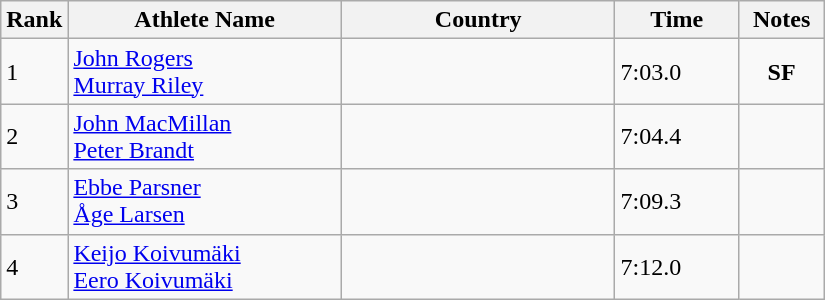<table class="wikitable">
<tr>
<th width=25>Rank</th>
<th width=175>Athlete Name</th>
<th width=175>Country</th>
<th width=75>Time</th>
<th width=50>Notes</th>
</tr>
<tr>
<td>1</td>
<td><a href='#'>John Rogers</a><br><a href='#'>Murray Riley</a></td>
<td></td>
<td>7:03.0</td>
<td align=center><strong>SF</strong></td>
</tr>
<tr>
<td>2</td>
<td><a href='#'>John MacMillan</a><br><a href='#'>Peter Brandt</a></td>
<td></td>
<td>7:04.4</td>
<td></td>
</tr>
<tr>
<td>3</td>
<td><a href='#'>Ebbe Parsner</a><br><a href='#'>Åge Larsen</a></td>
<td></td>
<td>7:09.3</td>
<td></td>
</tr>
<tr>
<td>4</td>
<td><a href='#'>Keijo Koivumäki</a><br><a href='#'>Eero Koivumäki</a></td>
<td></td>
<td>7:12.0</td>
<td></td>
</tr>
</table>
